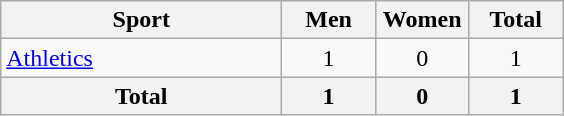<table class="wikitable sortable" style="text-align:center;">
<tr>
<th width=180>Sport</th>
<th width=55>Men</th>
<th width=55>Women</th>
<th width=55>Total</th>
</tr>
<tr>
<td align=left><a href='#'>Athletics</a></td>
<td>1</td>
<td>0</td>
<td>1</td>
</tr>
<tr>
<th>Total</th>
<th>1</th>
<th>0</th>
<th>1</th>
</tr>
</table>
